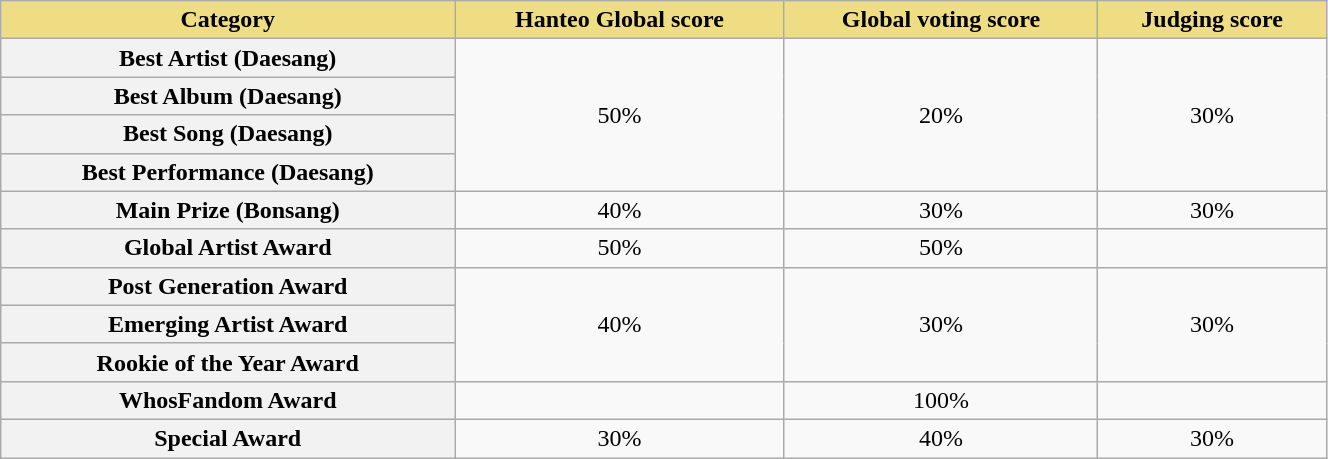<table class="wikitable" style="text-align:center; width:70%">
<tr>
<th scope="col" style="background:#EEDD82">Category</th>
<th scope="col" style="background:#EEDD82">Hanteo Global score</th>
<th scope="col" style="background:#EEDD82">Global voting score</th>
<th scope="col" style="background:#EEDD82">Judging score</th>
</tr>
<tr>
<th scope="col">Best Artist (Daesang)</th>
<td rowspan="4">50%</td>
<td rowspan="4">20%</td>
<td rowspan="4">30%</td>
</tr>
<tr>
<th scope="col">Best Album (Daesang)</th>
</tr>
<tr>
<th scope="col">Best Song (Daesang)</th>
</tr>
<tr>
<th scope="col">Best Performance (Daesang)</th>
</tr>
<tr>
<th scope="col">Main Prize (Bonsang)</th>
<td>40%</td>
<td>30%</td>
<td>30%</td>
</tr>
<tr>
<th scope="col">Global Artist Award</th>
<td>50%</td>
<td>50%</td>
<td></td>
</tr>
<tr>
<th scope="col">Post Generation Award</th>
<td rowspan="3">40%</td>
<td rowspan="3">30%</td>
<td rowspan="3">30%</td>
</tr>
<tr>
<th scope="col">Emerging Artist Award</th>
</tr>
<tr>
<th scope="col">Rookie of the Year Award</th>
</tr>
<tr>
<th scope="col">WhosFandom Award</th>
<td></td>
<td>100%</td>
<td></td>
</tr>
<tr>
<th scope="col">Special Award</th>
<td>30%</td>
<td>40%</td>
<td>30%</td>
</tr>
</table>
